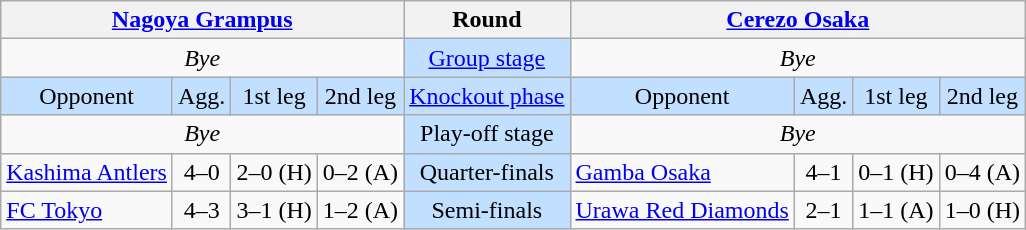<table class="wikitable" style="text-align:center">
<tr>
<th colspan="4"><a href='#'>Nagoya Grampus</a></th>
<th>Round</th>
<th colspan="4"><a href='#'>Cerezo Osaka</a></th>
</tr>
<tr>
<td colspan="4"><em>Bye</em></td>
<td style="background:#C1E0FF"><a href='#'>Group stage</a></td>
<td colspan="4"><em>Bye</em></td>
</tr>
<tr style="background:#C1E0FF">
<td>Opponent</td>
<td>Agg.</td>
<td>1st leg</td>
<td>2nd leg</td>
<td><a href='#'>Knockout phase</a></td>
<td>Opponent</td>
<td>Agg.</td>
<td>1st leg</td>
<td>2nd leg</td>
</tr>
<tr>
<td colspan="4"><em>Bye</em></td>
<td style="background:#C1E0FF">Play-off stage</td>
<td colspan="4"><em>Bye</em></td>
</tr>
<tr>
<td style="text-align:left"><a href='#'>Kashima Antlers</a></td>
<td>4–0</td>
<td>2–0 (H)</td>
<td>0–2 (A)</td>
<td style="background:#C1E0FF">Quarter-finals</td>
<td style="text-align:left"><a href='#'>Gamba Osaka</a></td>
<td>4–1</td>
<td>0–1 (H)</td>
<td>0–4 (A)</td>
</tr>
<tr>
<td style="text-align:left"><a href='#'>FC Tokyo</a></td>
<td>4–3</td>
<td>3–1 (H)</td>
<td>1–2 (A)</td>
<td style="background:#C1E0FF">Semi-finals</td>
<td style="text-align:left"><a href='#'>Urawa Red Diamonds</a></td>
<td>2–1</td>
<td>1–1 (A)</td>
<td>1–0 (H)</td>
</tr>
</table>
